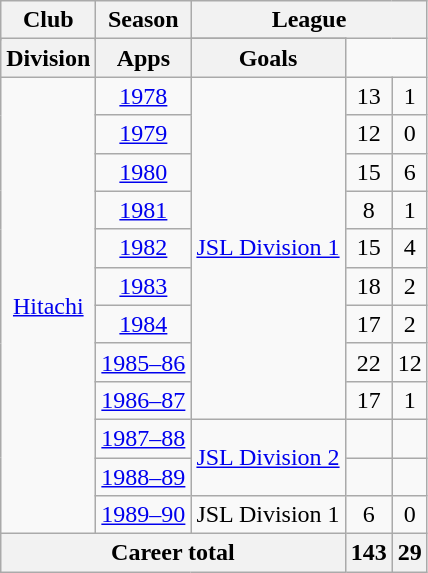<table class="wikitable" style="text-align:center">
<tr>
<th rowspan="2">Club</th>
<th rowspan="2">Season</th>
<th colspan="3">League</th>
</tr>
<tr>
</tr>
<tr>
<th>Division</th>
<th>Apps</th>
<th>Goals</th>
</tr>
<tr>
<td rowspan="12"><a href='#'>Hitachi</a></td>
<td><a href='#'>1978</a></td>
<td rowspan="9"><a href='#'>JSL Division 1</a></td>
<td>13</td>
<td>1</td>
</tr>
<tr>
<td><a href='#'>1979</a></td>
<td>12</td>
<td>0</td>
</tr>
<tr>
<td><a href='#'>1980</a></td>
<td>15</td>
<td>6</td>
</tr>
<tr>
<td><a href='#'>1981</a></td>
<td>8</td>
<td>1</td>
</tr>
<tr>
<td><a href='#'>1982</a></td>
<td>15</td>
<td>4</td>
</tr>
<tr>
<td><a href='#'>1983</a></td>
<td>18</td>
<td>2</td>
</tr>
<tr>
<td><a href='#'>1984</a></td>
<td>17</td>
<td>2</td>
</tr>
<tr>
<td><a href='#'>1985–86</a></td>
<td>22</td>
<td>12</td>
</tr>
<tr>
<td><a href='#'>1986–87</a></td>
<td>17</td>
<td>1</td>
</tr>
<tr>
<td><a href='#'>1987–88</a></td>
<td rowspan="2"><a href='#'>JSL Division 2</a></td>
<td></td>
<td></td>
</tr>
<tr>
<td><a href='#'>1988–89</a></td>
<td></td>
<td></td>
</tr>
<tr>
<td><a href='#'>1989–90</a></td>
<td>JSL Division 1</td>
<td>6</td>
<td>0</td>
</tr>
<tr>
<th colspan="3">Career total</th>
<th>143</th>
<th>29</th>
</tr>
</table>
